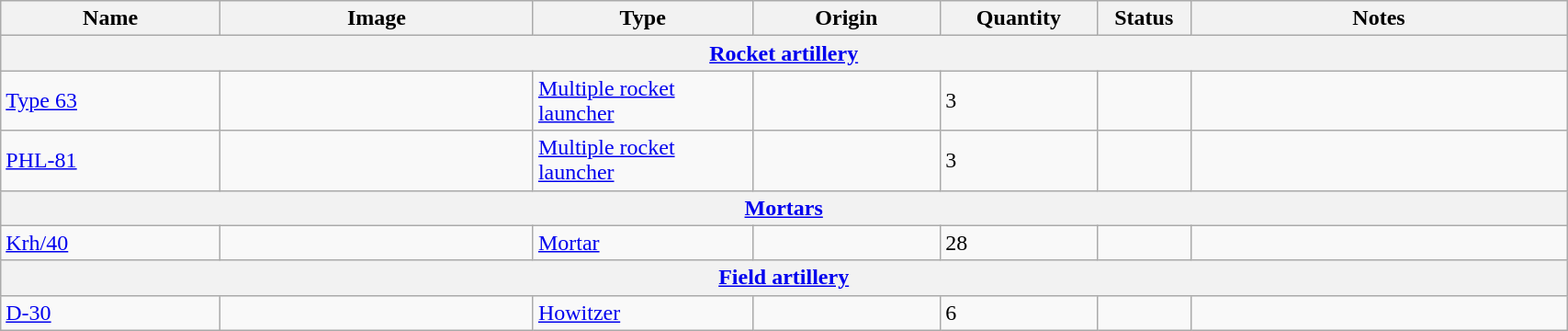<table class="wikitable" style="width:90%;">
<tr>
<th width=14%>Name</th>
<th width=20%>Image</th>
<th width=14%>Type</th>
<th width=12%>Origin</th>
<th width=10%>Quantity</th>
<th width=06%>Status</th>
<th width=24%>Notes</th>
</tr>
<tr>
<th colspan="7"><a href='#'>Rocket artillery</a></th>
</tr>
<tr>
<td><a href='#'>Type 63</a></td>
<td></td>
<td><a href='#'>Multiple rocket launcher</a></td>
<td></td>
<td>3</td>
<td></td>
<td></td>
</tr>
<tr>
<td><a href='#'>PHL-81</a></td>
<td></td>
<td><a href='#'>Multiple rocket launcher</a></td>
<td></td>
<td>3</td>
<td></td>
<td></td>
</tr>
<tr>
<th colspan="7"><a href='#'>Mortars</a></th>
</tr>
<tr>
<td><a href='#'>Krh/40</a></td>
<td></td>
<td><a href='#'>Mortar</a></td>
<td></td>
<td>28</td>
<td></td>
<td></td>
</tr>
<tr>
<th colspan="7"><a href='#'>Field artillery</a></th>
</tr>
<tr>
<td><a href='#'>D-30</a></td>
<td></td>
<td><a href='#'>Howitzer</a></td>
<td></td>
<td>6</td>
<td></td>
<td></td>
</tr>
</table>
